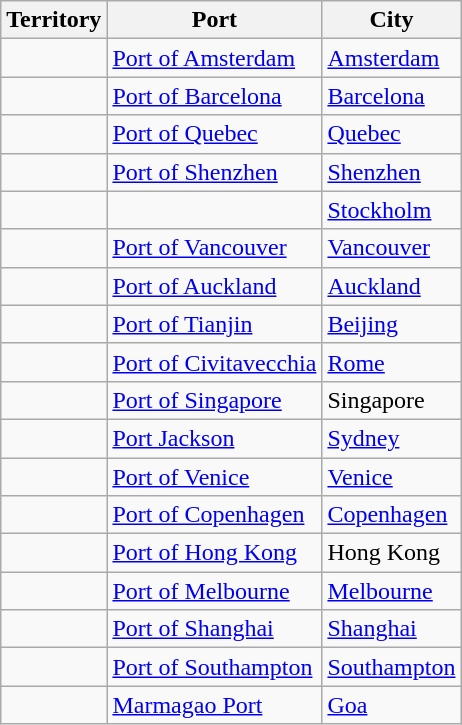<table class="wikitable">
<tr>
<th>Territory</th>
<th>Port</th>
<th>City</th>
</tr>
<tr>
<td></td>
<td><a href='#'>Port of Amsterdam</a></td>
<td><a href='#'>Amsterdam</a></td>
</tr>
<tr>
<td></td>
<td><a href='#'>Port of Barcelona</a></td>
<td><a href='#'>Barcelona</a></td>
</tr>
<tr>
<td></td>
<td><a href='#'>Port of Quebec</a></td>
<td><a href='#'>Quebec</a></td>
</tr>
<tr>
<td></td>
<td><a href='#'>Port of Shenzhen</a></td>
<td><a href='#'>Shenzhen</a></td>
</tr>
<tr>
<td></td>
<td></td>
<td><a href='#'>Stockholm</a></td>
</tr>
<tr>
<td></td>
<td><a href='#'>Port of Vancouver</a></td>
<td><a href='#'>Vancouver</a></td>
</tr>
<tr>
<td></td>
<td><a href='#'>Port of Auckland</a></td>
<td><a href='#'>Auckland</a></td>
</tr>
<tr>
<td></td>
<td><a href='#'>Port of Tianjin</a></td>
<td><a href='#'>Beijing</a></td>
</tr>
<tr>
<td></td>
<td><a href='#'>Port of Civitavecchia</a></td>
<td><a href='#'>Rome</a></td>
</tr>
<tr>
<td></td>
<td><a href='#'>Port of Singapore</a></td>
<td>Singapore</td>
</tr>
<tr>
<td></td>
<td><a href='#'>Port Jackson</a></td>
<td><a href='#'>Sydney</a></td>
</tr>
<tr>
<td></td>
<td><a href='#'>Port of Venice</a></td>
<td><a href='#'>Venice</a></td>
</tr>
<tr>
<td></td>
<td><a href='#'>Port of Copenhagen</a></td>
<td><a href='#'>Copenhagen</a></td>
</tr>
<tr>
<td></td>
<td><a href='#'>Port of Hong Kong</a></td>
<td>Hong Kong</td>
</tr>
<tr>
<td></td>
<td><a href='#'>Port of Melbourne</a></td>
<td><a href='#'>Melbourne</a></td>
</tr>
<tr>
<td></td>
<td><a href='#'>Port of Shanghai</a></td>
<td><a href='#'>Shanghai</a></td>
</tr>
<tr>
<td></td>
<td><a href='#'>Port of Southampton</a></td>
<td><a href='#'>Southampton</a></td>
</tr>
<tr>
<td></td>
<td><a href='#'>Marmagao Port</a></td>
<td><a href='#'>Goa</a></td>
</tr>
</table>
